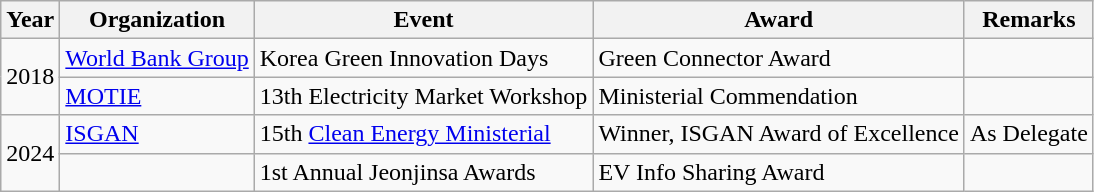<table class="wikitable">
<tr>
<th>Year</th>
<th>Organization</th>
<th>Event</th>
<th>Award</th>
<th>Remarks</th>
</tr>
<tr>
<td rowspan="2">2018</td>
<td><a href='#'>World Bank Group</a></td>
<td>Korea Green Innovation Days</td>
<td> Green Connector Award</td>
<td></td>
</tr>
<tr>
<td><a href='#'>MOTIE</a></td>
<td>13th Electricity Market Workshop</td>
<td>Ministerial Commendation</td>
<td></td>
</tr>
<tr>
<td rowspan="2">2024</td>
<td><a href='#'>ISGAN</a></td>
<td>15th <a href='#'>Clean Energy Ministerial</a></td>
<td>Winner, ISGAN Award of Excellence</td>
<td>As Delegate</td>
</tr>
<tr>
<td></td>
<td>1st Annual Jeonjinsa Awards</td>
<td>EV Info Sharing Award</td>
<td></td>
</tr>
</table>
